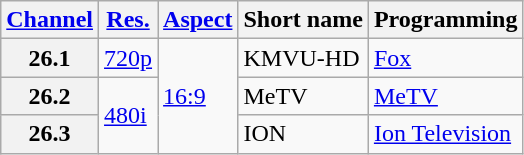<table class="wikitable">
<tr>
<th scope = "col"><a href='#'>Channel</a></th>
<th scope = "col"><a href='#'>Res.</a></th>
<th scope = "col"><a href='#'>Aspect</a></th>
<th scope = "col">Short name</th>
<th scope = "col">Programming</th>
</tr>
<tr>
<th scope = "row">26.1</th>
<td><a href='#'>720p</a></td>
<td rowspan=3><a href='#'>16:9</a></td>
<td>KMVU-HD</td>
<td><a href='#'>Fox</a></td>
</tr>
<tr>
<th scope = "row">26.2</th>
<td rowspan=2><a href='#'>480i</a></td>
<td>MeTV</td>
<td><a href='#'>MeTV</a></td>
</tr>
<tr>
<th scope = "row">26.3</th>
<td>ION</td>
<td><a href='#'>Ion Television</a></td>
</tr>
</table>
